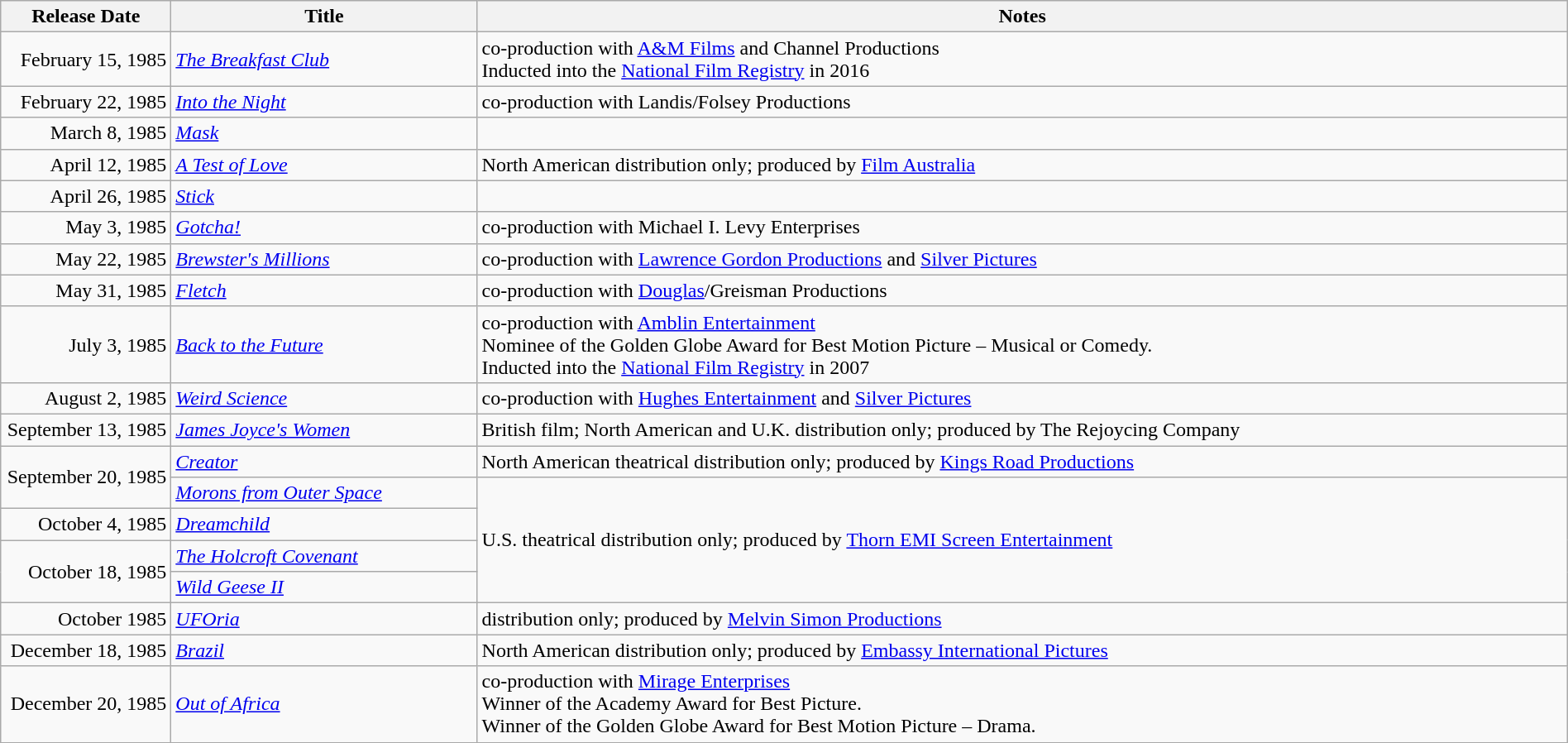<table class="wikitable sortable" style="width:100%;">
<tr>
<th scope="col" style="width:130px;">Release Date</th>
<th>Title</th>
<th>Notes</th>
</tr>
<tr>
<td style="text-align:right;">February 15, 1985</td>
<td><em><a href='#'>The Breakfast Club</a></em></td>
<td>co-production with <a href='#'>A&M Films</a> and Channel Productions<br>Inducted into the <a href='#'>National Film Registry</a> in 2016</td>
</tr>
<tr>
<td style="text-align:right;">February 22, 1985</td>
<td><em><a href='#'>Into the Night</a></em></td>
<td>co-production with Landis/Folsey Productions</td>
</tr>
<tr>
<td style="text-align:right;">March 8, 1985</td>
<td><em><a href='#'>Mask</a></em></td>
<td></td>
</tr>
<tr>
<td style="text-align:right;">April 12, 1985</td>
<td><em><a href='#'>A Test of Love</a></em></td>
<td>North American distribution only; produced by <a href='#'>Film Australia</a></td>
</tr>
<tr>
<td style="text-align:right;">April 26, 1985</td>
<td><em><a href='#'>Stick</a></em></td>
<td></td>
</tr>
<tr>
<td style="text-align:right;">May 3, 1985</td>
<td><em><a href='#'>Gotcha!</a></em></td>
<td>co-production with Michael I. Levy Enterprises</td>
</tr>
<tr>
<td style="text-align:right;">May 22, 1985</td>
<td><em><a href='#'>Brewster's Millions</a></em></td>
<td>co-production with <a href='#'>Lawrence Gordon Productions</a> and <a href='#'>Silver Pictures</a></td>
</tr>
<tr>
<td style="text-align:right;">May 31, 1985</td>
<td><em><a href='#'>Fletch</a></em></td>
<td>co-production with <a href='#'>Douglas</a>/Greisman Productions</td>
</tr>
<tr>
<td style="text-align:right;">July 3, 1985</td>
<td><em><a href='#'>Back to the Future</a></em></td>
<td>co-production with <a href='#'>Amblin Entertainment</a><br>Nominee of the Golden Globe Award for Best Motion Picture – Musical or Comedy.<br>Inducted into the <a href='#'>National Film Registry</a> in 2007</td>
</tr>
<tr>
<td style="text-align:right;">August 2, 1985</td>
<td><em><a href='#'>Weird Science</a></em></td>
<td>co-production with <a href='#'>Hughes Entertainment</a> and <a href='#'>Silver Pictures</a></td>
</tr>
<tr>
<td style="text-align:right;">September 13, 1985</td>
<td><em><a href='#'>James Joyce's Women</a></em></td>
<td>British film; North American and U.K. distribution only; produced by The Rejoycing Company</td>
</tr>
<tr>
<td style="text-align:right;" rowspan="2">September 20, 1985</td>
<td><em><a href='#'>Creator</a></em></td>
<td>North American theatrical distribution only; produced by <a href='#'>Kings Road Productions</a></td>
</tr>
<tr>
<td><em><a href='#'>Morons from Outer Space</a></em></td>
<td rowspan="4">U.S. theatrical distribution only; produced by <a href='#'>Thorn EMI Screen Entertainment</a></td>
</tr>
<tr>
<td style="text-align:right;">October 4, 1985</td>
<td><em><a href='#'>Dreamchild</a></em></td>
</tr>
<tr>
<td style="text-align:right;" rowspan="2">October 18, 1985</td>
<td><em><a href='#'>The Holcroft Covenant</a></em></td>
</tr>
<tr>
<td><em><a href='#'>Wild Geese II</a></em></td>
</tr>
<tr>
<td style="text-align:right;">October 1985</td>
<td><em><a href='#'>UFOria</a></em></td>
<td>distribution only; produced by <a href='#'>Melvin Simon Productions</a></td>
</tr>
<tr>
<td style="text-align:right;">December 18, 1985</td>
<td><em><a href='#'>Brazil</a></em></td>
<td>North American distribution only; produced by <a href='#'>Embassy International Pictures</a></td>
</tr>
<tr>
<td style="text-align:right;">December 20, 1985</td>
<td><em><a href='#'>Out of Africa</a></em></td>
<td>co-production with <a href='#'>Mirage Enterprises</a><br>Winner of the Academy Award for Best Picture.<br>Winner of the Golden Globe Award for Best Motion Picture – Drama.</td>
</tr>
<tr>
</tr>
</table>
